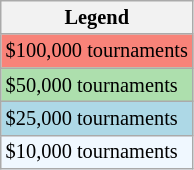<table class="wikitable" style="font-size:85%;">
<tr>
<th>Legend</th>
</tr>
<tr style="background:#f88379;">
<td>$100,000 tournaments</td>
</tr>
<tr style="background:#addfad;">
<td>$50,000 tournaments</td>
</tr>
<tr style="background:lightblue;">
<td>$25,000 tournaments</td>
</tr>
<tr style="background:#f0f8ff;">
<td>$10,000 tournaments</td>
</tr>
</table>
